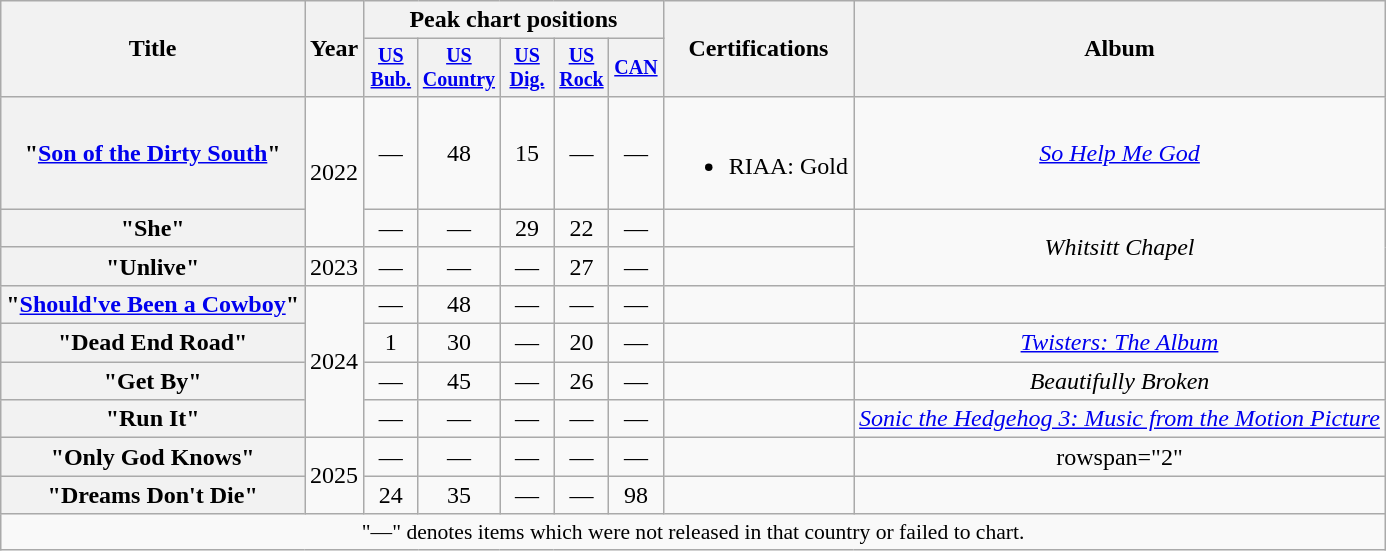<table class="wikitable plainrowheaders" style="text-align:center;">
<tr>
<th scope="col" rowspan="2">Title</th>
<th scope="col" rowspan="2">Year</th>
<th scope="col" colspan="5">Peak chart positions</th>
<th scope="col" rowspan="2">Certifications</th>
<th scope="col" rowspan="2">Album</th>
</tr>
<tr style="font-size:smaller">
<th scope="col" style="width:30px;"><a href='#'>US<br>Bub.</a><br></th>
<th scope="col" style="width:30px;"><a href='#'>US<br>Country</a><br></th>
<th scope="col" style="width:30px;"><a href='#'>US<br>Dig.</a><br></th>
<th scope="col" style="width:30px;"><a href='#'>US<br>Rock</a><br></th>
<th scope="col" style="width:30px;"><a href='#'>CAN</a><br></th>
</tr>
<tr>
<th scope="row">"<a href='#'>Son of the Dirty South</a>"<br></th>
<td rowspan="2">2022</td>
<td>—</td>
<td>48</td>
<td>15</td>
<td>—</td>
<td>—</td>
<td><br><ul><li>RIAA: Gold</li></ul></td>
<td><em><a href='#'>So Help Me God</a></em></td>
</tr>
<tr>
<th scope="row">"She"</th>
<td>—</td>
<td>—</td>
<td>29</td>
<td>22</td>
<td>—</td>
<td></td>
<td rowspan="2"><em>Whitsitt Chapel</em></td>
</tr>
<tr>
<th scope="row">"Unlive"<br></th>
<td>2023</td>
<td>—</td>
<td>—</td>
<td>—</td>
<td>27</td>
<td>—</td>
<td></td>
</tr>
<tr>
<th scope="row">"<a href='#'>Should've Been a Cowboy</a>"<br></th>
<td rowspan="4">2024</td>
<td>—</td>
<td>48</td>
<td>—</td>
<td>—</td>
<td>—</td>
<td></td>
<td></td>
</tr>
<tr>
<th scope="row">"Dead End Road"</th>
<td>1</td>
<td>30</td>
<td>—</td>
<td>20</td>
<td>—</td>
<td></td>
<td><em><a href='#'>Twisters: The Album</a></em></td>
</tr>
<tr>
<th scope="row">"Get By"</th>
<td>—</td>
<td>45</td>
<td>—</td>
<td>26</td>
<td>—</td>
<td></td>
<td><em>Beautifully Broken</em></td>
</tr>
<tr>
<th scope="row">"Run It"</th>
<td>—</td>
<td>—</td>
<td>—</td>
<td>—</td>
<td>—</td>
<td></td>
<td><em><a href='#'>Sonic the Hedgehog 3: Music from the Motion Picture</a></em></td>
</tr>
<tr>
<th scope="row">"Only God Knows"<br></th>
<td rowspan="2">2025</td>
<td>—</td>
<td>—</td>
<td>—</td>
<td>—</td>
<td>—</td>
<td></td>
<td>rowspan="2" </td>
</tr>
<tr>
<th scope="row">"Dreams Don't Die"</th>
<td>24</td>
<td>35</td>
<td>—</td>
<td>—</td>
<td>98</td>
<td></td>
</tr>
<tr>
<td colspan="17" style="font-size:90%;">"—" denotes items which were not released in that country or failed to chart.</td>
</tr>
</table>
